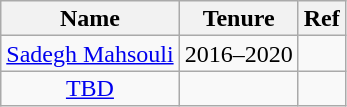<table class="wikitable" style="text-align:center; font-size:100%; line-height:16px;">
<tr>
<th>Name</th>
<th>Tenure</th>
<th>Ref</th>
</tr>
<tr>
<td><a href='#'>Sadegh Mahsouli</a></td>
<td>2016–2020</td>
<td></td>
</tr>
<tr>
<td><a href='#'>TBD</a></td>
<td></td>
<td></td>
</tr>
</table>
